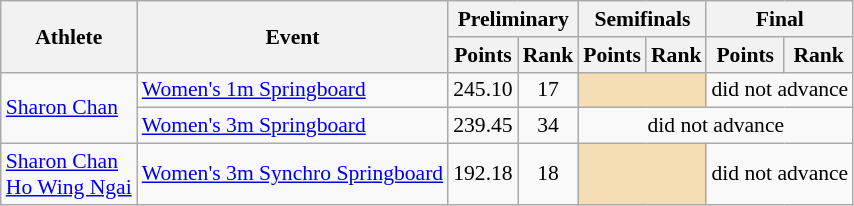<table class=wikitable style="font-size:90%">
<tr>
<th rowspan="2">Athlete</th>
<th rowspan="2">Event</th>
<th colspan="2">Preliminary</th>
<th colspan="2">Semifinals</th>
<th colspan="2">Final</th>
</tr>
<tr>
<th>Points</th>
<th>Rank</th>
<th>Points</th>
<th>Rank</th>
<th>Points</th>
<th>Rank</th>
</tr>
<tr>
<td rowspan="2"><a href='#'>Sharon Chan</a></td>
<td><a href='#'>Women's 1m Springboard</a></td>
<td align=center>245.10</td>
<td align=center>17</td>
<td colspan= 2 bgcolor="wheat"></td>
<td align=center colspan=2>did not advance</td>
</tr>
<tr>
<td><a href='#'>Women's 3m Springboard</a></td>
<td align=center>239.45</td>
<td align=center>34</td>
<td align=center colspan=4>did not advance</td>
</tr>
<tr>
<td rowspan="1"><a href='#'>Sharon Chan</a><br><a href='#'>Ho Wing Ngai</a></td>
<td><a href='#'>Women's 3m Synchro Springboard</a></td>
<td align=center>192.18</td>
<td align=center>18</td>
<td colspan= 2 bgcolor="wheat"></td>
<td align=center colspan=2>did not advance</td>
</tr>
</table>
